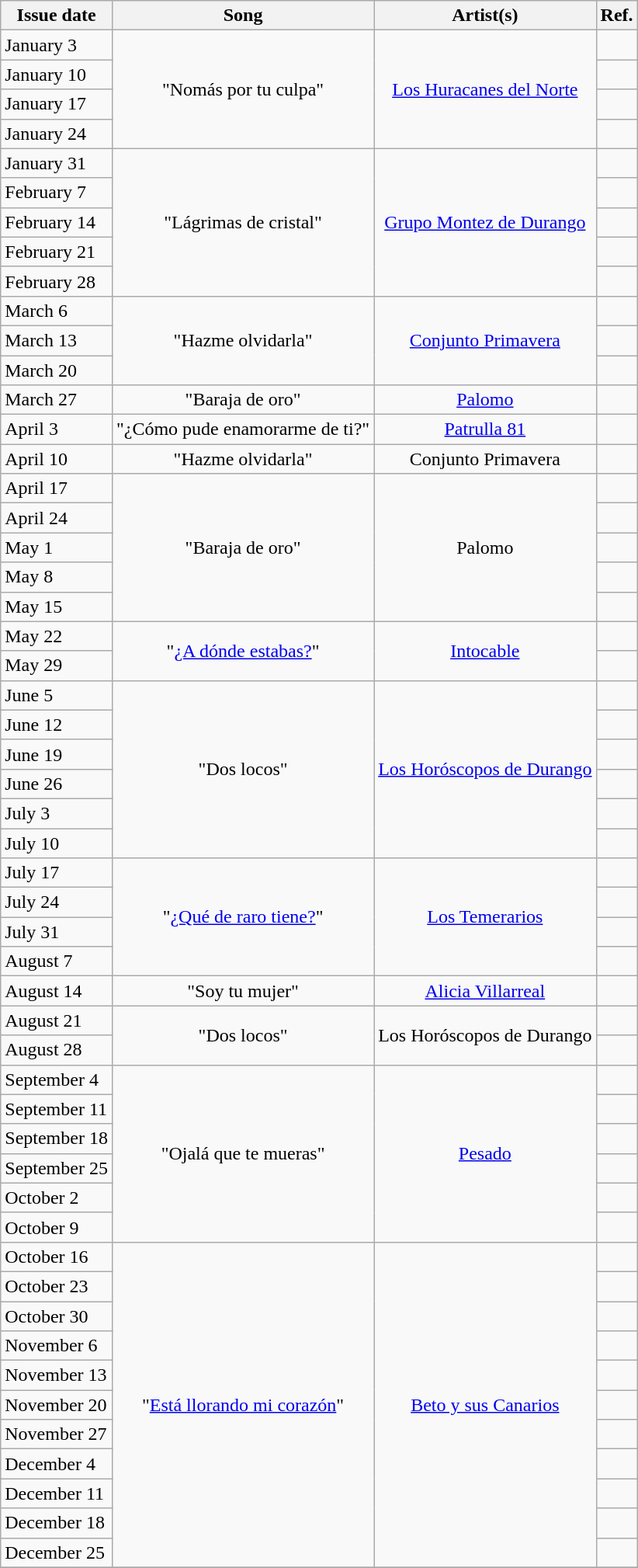<table class="wikitable">
<tr>
<th>Issue date</th>
<th>Song</th>
<th>Artist(s)</th>
<th>Ref.</th>
</tr>
<tr>
<td>January 3</td>
<td style="text-align: center;" rowspan="4">"Nomás por tu culpa"</td>
<td style="text-align: center;" rowspan="4"><a href='#'>Los Huracanes del Norte</a></td>
<td style="text-align: center;"></td>
</tr>
<tr>
<td>January 10</td>
<td style="text-align: center;"></td>
</tr>
<tr>
<td>January 17</td>
<td style="text-align: center;"></td>
</tr>
<tr>
<td>January 24</td>
<td style="text-align: center;"></td>
</tr>
<tr>
<td>January 31</td>
<td style="text-align: center;" rowspan="5">"Lágrimas de cristal"</td>
<td style="text-align: center;" rowspan="5"><a href='#'>Grupo Montez de Durango</a></td>
<td style="text-align: center;"></td>
</tr>
<tr>
<td>February 7</td>
<td style="text-align: center;"></td>
</tr>
<tr>
<td>February 14</td>
<td style="text-align: center;"></td>
</tr>
<tr>
<td>February 21</td>
<td style="text-align: center;"></td>
</tr>
<tr>
<td>February 28</td>
<td style="text-align: center;"></td>
</tr>
<tr>
<td>March 6</td>
<td style="text-align: center;" rowspan="3">"Hazme olvidarla"</td>
<td style="text-align: center;" rowspan="3"><a href='#'>Conjunto Primavera</a></td>
<td style="text-align: center;"></td>
</tr>
<tr>
<td>March 13</td>
<td style="text-align: center;"></td>
</tr>
<tr>
<td>March 20</td>
<td style="text-align: center;"></td>
</tr>
<tr>
<td>March 27</td>
<td style="text-align: center;" rowspan="1">"Baraja de oro"</td>
<td style="text-align: center;" rowspan="1"><a href='#'>Palomo</a></td>
<td style="text-align: center;"></td>
</tr>
<tr>
<td>April 3</td>
<td style="text-align: center;" rowspan="1">"¿Cómo pude enamorarme de ti?"</td>
<td style="text-align: center;" rowspan="1"><a href='#'>Patrulla 81</a></td>
<td style="text-align: center;"></td>
</tr>
<tr>
<td>April 10</td>
<td style="text-align: center;" rowspan="1">"Hazme olvidarla"</td>
<td style="text-align: center;" rowspan="1">Conjunto Primavera</td>
<td style="text-align: center;"></td>
</tr>
<tr>
<td>April 17</td>
<td style="text-align: center;" rowspan="5">"Baraja de oro"</td>
<td style="text-align: center;" rowspan="5">Palomo</td>
<td style="text-align: center;"></td>
</tr>
<tr>
<td>April 24</td>
<td style="text-align: center;"></td>
</tr>
<tr>
<td>May 1</td>
<td style="text-align: center;"></td>
</tr>
<tr>
<td>May 8</td>
<td style="text-align: center;"></td>
</tr>
<tr>
<td>May 15</td>
<td style="text-align: center;"></td>
</tr>
<tr>
<td>May 22</td>
<td style="text-align: center;" rowspan="2">"<a href='#'>¿A dónde estabas?</a>"</td>
<td style="text-align: center;" rowspan="2"><a href='#'>Intocable</a></td>
<td style="text-align: center;"></td>
</tr>
<tr>
<td>May 29</td>
<td style="text-align: center;"></td>
</tr>
<tr>
<td>June 5</td>
<td style="text-align: center;" rowspan="6">"Dos locos"</td>
<td style="text-align: center;" rowspan="6"><a href='#'>Los Horóscopos de Durango</a></td>
<td style="text-align: center;"></td>
</tr>
<tr>
<td>June 12</td>
<td style="text-align: center;"></td>
</tr>
<tr>
<td>June 19</td>
<td style="text-align: center;"></td>
</tr>
<tr>
<td>June 26</td>
<td style="text-align: center;"></td>
</tr>
<tr>
<td>July 3</td>
<td style="text-align: center;"></td>
</tr>
<tr>
<td>July 10</td>
<td style="text-align: center;"></td>
</tr>
<tr>
<td>July 17</td>
<td style="text-align: center;" rowspan="4">"<a href='#'>¿Qué de raro tiene?</a>"</td>
<td style="text-align: center;" rowspan="4"><a href='#'>Los Temerarios</a></td>
<td style="text-align: center;"></td>
</tr>
<tr>
<td>July 24</td>
<td style="text-align: center;"></td>
</tr>
<tr>
<td>July 31</td>
<td style="text-align: center;"></td>
</tr>
<tr>
<td>August 7</td>
<td style="text-align: center;"></td>
</tr>
<tr>
<td>August 14</td>
<td style="text-align: center;" rowspan="1">"Soy tu mujer"</td>
<td style="text-align: center;" rowspan="1"><a href='#'>Alicia Villarreal</a></td>
<td style="text-align: center;"></td>
</tr>
<tr>
<td>August 21</td>
<td style="text-align: center;" rowspan="2">"Dos locos"</td>
<td style="text-align: center;" rowspan="2">Los Horóscopos de Durango</td>
<td style="text-align: center;"></td>
</tr>
<tr>
<td>August 28</td>
<td style="text-align: center;"></td>
</tr>
<tr>
<td>September 4</td>
<td style="text-align: center;" rowspan="6">"Ojalá que te mueras"</td>
<td style="text-align: center;" rowspan="6"><a href='#'>Pesado</a></td>
<td style="text-align: center;"></td>
</tr>
<tr>
<td>September 11</td>
<td style="text-align: center;"></td>
</tr>
<tr>
<td>September 18</td>
<td style="text-align: center;"></td>
</tr>
<tr>
<td>September 25</td>
<td style="text-align: center;"></td>
</tr>
<tr>
<td>October 2</td>
<td style="text-align: center;"></td>
</tr>
<tr>
<td>October 9</td>
<td style="text-align: center;"></td>
</tr>
<tr>
<td>October 16</td>
<td style="text-align: center;" rowspan="11">"<a href='#'>Está llorando mi corazón</a>"</td>
<td style="text-align: center;" rowspan="11"><a href='#'>Beto y sus Canarios</a></td>
<td style="text-align: center;"></td>
</tr>
<tr>
<td>October 23</td>
<td style="text-align: center;"></td>
</tr>
<tr>
<td>October 30</td>
<td style="text-align: center;"></td>
</tr>
<tr>
<td>November 6</td>
<td style="text-align: center;"></td>
</tr>
<tr>
<td>November 13</td>
<td style="text-align: center;"></td>
</tr>
<tr>
<td>November 20</td>
<td style="text-align: center;"></td>
</tr>
<tr>
<td>November 27</td>
<td style="text-align: center;"></td>
</tr>
<tr>
<td>December 4</td>
<td style="text-align: center;"></td>
</tr>
<tr>
<td>December 11</td>
<td style="text-align: center;"></td>
</tr>
<tr>
<td>December 18</td>
<td style="text-align: center;"></td>
</tr>
<tr>
<td>December 25</td>
<td style="text-align: center;"></td>
</tr>
<tr>
</tr>
</table>
